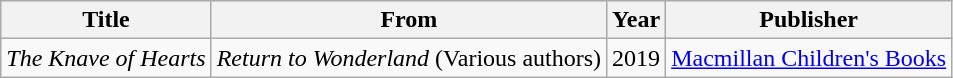<table class="wikitable">
<tr>
<th>Title</th>
<th>From</th>
<th>Year</th>
<th>Publisher</th>
</tr>
<tr>
<td><em>The Knave of Hearts</em></td>
<td><em>Return to Wonderland</em> (Various authors)</td>
<td>2019</td>
<td><a href='#'>Macmillan Children's Books</a></td>
</tr>
</table>
